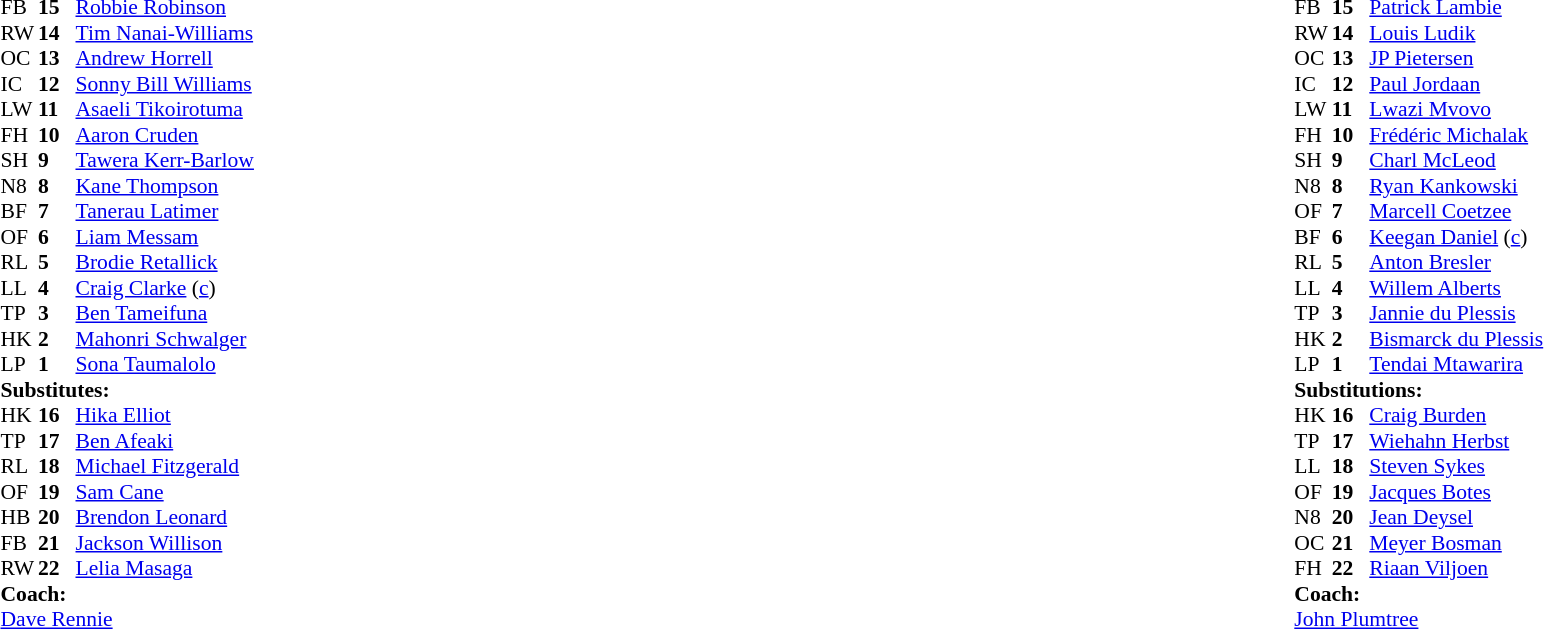<table width="100%">
<tr>
<td valign="top" width="50%"><br><table style="font-size: 90%" cellspacing="0" cellpadding="0">
<tr>
<th width="25"></th>
<th width="25"></th>
</tr>
<tr>
<td>FB</td>
<td><strong>15</strong></td>
<td><a href='#'>Robbie Robinson</a></td>
</tr>
<tr>
<td>RW</td>
<td><strong>14</strong></td>
<td><a href='#'>Tim Nanai-Williams</a></td>
</tr>
<tr>
<td>OC</td>
<td><strong>13</strong></td>
<td><a href='#'>Andrew Horrell</a></td>
</tr>
<tr>
<td>IC</td>
<td><strong>12</strong></td>
<td><a href='#'>Sonny Bill Williams</a></td>
</tr>
<tr>
<td>LW</td>
<td><strong>11</strong></td>
<td><a href='#'>Asaeli Tikoirotuma</a></td>
</tr>
<tr>
<td>FH</td>
<td><strong>10</strong></td>
<td><a href='#'>Aaron Cruden</a></td>
</tr>
<tr>
<td>SH</td>
<td><strong>9</strong></td>
<td><a href='#'>Tawera Kerr-Barlow</a></td>
</tr>
<tr>
<td>N8</td>
<td><strong>8</strong></td>
<td><a href='#'>Kane Thompson</a></td>
</tr>
<tr>
<td>BF</td>
<td><strong>7</strong></td>
<td><a href='#'>Tanerau Latimer</a></td>
</tr>
<tr>
<td>OF</td>
<td><strong>6</strong></td>
<td><a href='#'>Liam Messam</a></td>
</tr>
<tr>
<td>RL</td>
<td><strong>5</strong></td>
<td><a href='#'>Brodie Retallick</a></td>
</tr>
<tr>
<td>LL</td>
<td><strong>4</strong></td>
<td><a href='#'>Craig Clarke</a> (<a href='#'>c</a>)</td>
</tr>
<tr>
<td>TP</td>
<td><strong>3</strong></td>
<td><a href='#'>Ben Tameifuna</a></td>
</tr>
<tr>
<td>HK</td>
<td><strong>2</strong></td>
<td><a href='#'>Mahonri Schwalger</a></td>
</tr>
<tr>
<td>LP</td>
<td><strong>1</strong></td>
<td><a href='#'>Sona Taumalolo</a></td>
</tr>
<tr>
<td colspan=3><strong>Substitutes:</strong></td>
</tr>
<tr>
<td>HK</td>
<td><strong>16</strong></td>
<td><a href='#'>Hika Elliot</a></td>
</tr>
<tr>
<td>TP</td>
<td><strong>17</strong></td>
<td><a href='#'>Ben Afeaki</a></td>
</tr>
<tr>
<td>RL</td>
<td><strong>18</strong></td>
<td><a href='#'>Michael Fitzgerald</a></td>
</tr>
<tr>
<td>OF</td>
<td><strong>19</strong></td>
<td><a href='#'>Sam Cane</a></td>
</tr>
<tr>
<td>HB</td>
<td><strong>20</strong></td>
<td><a href='#'>Brendon Leonard</a></td>
</tr>
<tr>
<td>FB</td>
<td><strong>21</strong></td>
<td><a href='#'>Jackson Willison</a></td>
</tr>
<tr>
<td>RW</td>
<td><strong>22</strong></td>
<td><a href='#'>Lelia Masaga</a></td>
</tr>
<tr>
<td colspan="3"><strong>Coach:</strong></td>
</tr>
<tr>
<td colspan="4"> <a href='#'>Dave Rennie</a></td>
</tr>
</table>
</td>
<td style="vertical-align:top"></td>
<td style="vertical-align:top;width:50%"><br><table style="font-size: 90%" cellspacing="0" cellpadding="0" align="center">
<tr>
<th width="25"></th>
<th width="25"></th>
</tr>
<tr>
<td>FB</td>
<td><strong>15</strong></td>
<td><a href='#'>Patrick Lambie</a></td>
</tr>
<tr>
<td>RW</td>
<td><strong>14</strong></td>
<td><a href='#'>Louis Ludik</a></td>
</tr>
<tr>
<td>OC</td>
<td><strong>13</strong></td>
<td><a href='#'>JP Pietersen</a></td>
</tr>
<tr>
<td>IC</td>
<td><strong>12</strong></td>
<td><a href='#'>Paul Jordaan</a></td>
</tr>
<tr>
<td>LW</td>
<td><strong>11</strong></td>
<td><a href='#'>Lwazi Mvovo</a></td>
</tr>
<tr>
<td>FH</td>
<td><strong>10</strong></td>
<td><a href='#'>Frédéric Michalak</a></td>
</tr>
<tr>
<td>SH</td>
<td><strong>9</strong></td>
<td><a href='#'>Charl McLeod</a></td>
</tr>
<tr>
<td>N8</td>
<td><strong>8</strong></td>
<td><a href='#'>Ryan Kankowski</a></td>
</tr>
<tr>
<td>OF</td>
<td><strong>7</strong></td>
<td><a href='#'>Marcell Coetzee</a></td>
</tr>
<tr>
<td>BF</td>
<td><strong>6</strong></td>
<td><a href='#'>Keegan Daniel</a> (<a href='#'>c</a>)</td>
</tr>
<tr>
<td>RL</td>
<td><strong>5</strong></td>
<td><a href='#'>Anton Bresler</a></td>
</tr>
<tr>
<td>LL</td>
<td><strong>4</strong></td>
<td><a href='#'>Willem Alberts</a></td>
</tr>
<tr>
<td>TP</td>
<td><strong>3</strong></td>
<td><a href='#'>Jannie du Plessis</a></td>
</tr>
<tr>
<td>HK</td>
<td><strong>2</strong></td>
<td><a href='#'>Bismarck du Plessis</a></td>
</tr>
<tr>
<td>LP</td>
<td><strong>1</strong></td>
<td><a href='#'>Tendai Mtawarira</a></td>
</tr>
<tr>
<td colspan=3><strong>Substitutions:</strong></td>
</tr>
<tr>
<td>HK</td>
<td><strong>16</strong></td>
<td><a href='#'>Craig Burden</a></td>
</tr>
<tr>
<td>TP</td>
<td><strong>17</strong></td>
<td><a href='#'>Wiehahn Herbst</a></td>
</tr>
<tr>
<td>LL</td>
<td><strong>18</strong></td>
<td><a href='#'>Steven Sykes</a></td>
</tr>
<tr>
<td>OF</td>
<td><strong>19</strong></td>
<td><a href='#'>Jacques Botes</a></td>
</tr>
<tr>
<td>N8</td>
<td><strong>20</strong></td>
<td><a href='#'>Jean Deysel</a></td>
</tr>
<tr>
<td>OC</td>
<td><strong>21</strong></td>
<td><a href='#'>Meyer Bosman</a></td>
</tr>
<tr>
<td>FH</td>
<td><strong>22</strong></td>
<td><a href='#'>Riaan Viljoen</a></td>
</tr>
<tr>
<td colspan="3"><strong>Coach:</strong></td>
</tr>
<tr>
<td colspan="4"> <a href='#'>John Plumtree</a></td>
</tr>
</table>
</td>
</tr>
</table>
